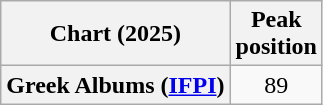<table class="wikitable sortable plainrowheaders" style="text-align:center;">
<tr>
<th>Chart (2025)</th>
<th>Peak<br>position</th>
</tr>
<tr>
<th scope="row">Greek Albums (<a href='#'>IFPI</a>)</th>
<td>89</td>
</tr>
</table>
